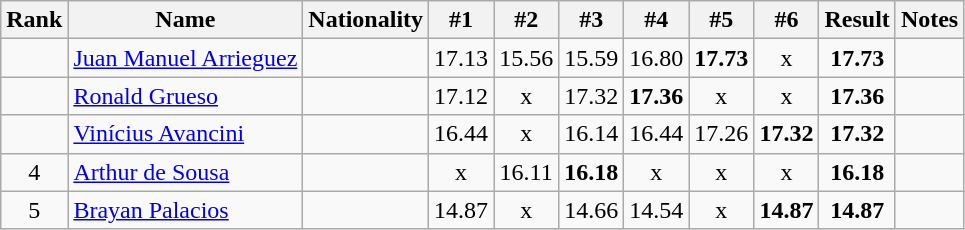<table class="wikitable sortable" style="text-align:center">
<tr>
<th>Rank</th>
<th>Name</th>
<th>Nationality</th>
<th>#1</th>
<th>#2</th>
<th>#3</th>
<th>#4</th>
<th>#5</th>
<th>#6</th>
<th>Result</th>
<th>Notes</th>
</tr>
<tr>
<td></td>
<td align=left><a href='#'>Juan Manuel Arrieguez</a></td>
<td align=left></td>
<td>17.13</td>
<td>15.56</td>
<td>15.59</td>
<td>16.80</td>
<td><strong>17.73</strong></td>
<td>x</td>
<td><strong>17.73</strong></td>
<td></td>
</tr>
<tr>
<td></td>
<td align=left><a href='#'>Ronald Grueso</a></td>
<td align=left></td>
<td>17.12</td>
<td>x</td>
<td>17.32</td>
<td><strong>17.36</strong></td>
<td>x</td>
<td>x</td>
<td><strong>17.36</strong></td>
<td></td>
</tr>
<tr>
<td></td>
<td align=left><a href='#'>Vinícius Avancini</a></td>
<td align=left></td>
<td>16.44</td>
<td>x</td>
<td>16.14</td>
<td>16.44</td>
<td>17.26</td>
<td><strong>17.32</strong></td>
<td><strong>17.32</strong></td>
<td></td>
</tr>
<tr>
<td>4</td>
<td align=left><a href='#'>Arthur de Sousa</a></td>
<td align=left></td>
<td>x</td>
<td>16.11</td>
<td><strong>16.18</strong></td>
<td>x</td>
<td>x</td>
<td>x</td>
<td><strong>16.18</strong></td>
<td></td>
</tr>
<tr>
<td>5</td>
<td align=left><a href='#'>Brayan Palacios</a></td>
<td align=left></td>
<td>14.87</td>
<td>x</td>
<td>14.66</td>
<td>14.54</td>
<td>x</td>
<td><strong>14.87</strong></td>
<td><strong>14.87</strong></td>
<td></td>
</tr>
</table>
